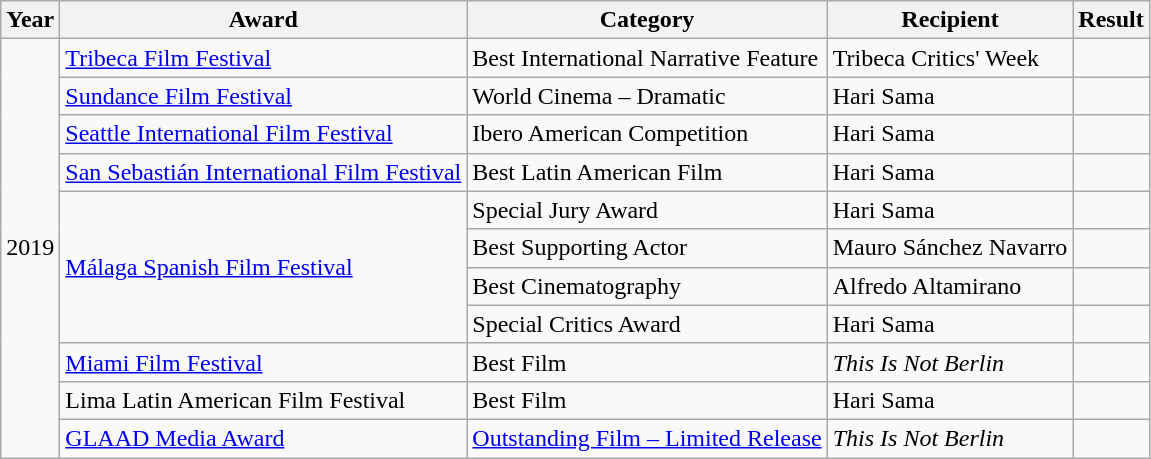<table class="wikitable plainrowheaders">
<tr>
<th scope="col">Year</th>
<th scope="col">Award</th>
<th scope="col">Category</th>
<th scope="col">Recipient</th>
<th scope="col">Result</th>
</tr>
<tr>
<td rowspan="11">2019</td>
<td rowspan="1"><a href='#'>Tribeca Film Festival</a></td>
<td>Best International Narrative Feature</td>
<td>Tribeca Critics' Week</td>
<td></td>
</tr>
<tr>
<td rowspan="1"><a href='#'>Sundance Film Festival</a></td>
<td>World Cinema – Dramatic</td>
<td>Hari Sama</td>
<td></td>
</tr>
<tr>
<td rowspan="1"><a href='#'>Seattle International Film Festival</a></td>
<td>Ibero American Competition</td>
<td>Hari Sama</td>
<td></td>
</tr>
<tr>
<td rowspan="1"><a href='#'>San Sebastián International Film Festival</a></td>
<td>Best Latin American Film</td>
<td>Hari Sama</td>
<td></td>
</tr>
<tr>
<td rowspan="4"><a href='#'>Málaga Spanish Film Festival</a></td>
<td>Special Jury Award</td>
<td>Hari Sama</td>
<td></td>
</tr>
<tr>
<td>Best Supporting Actor</td>
<td>Mauro Sánchez Navarro</td>
<td></td>
</tr>
<tr>
<td>Best Cinematography</td>
<td>Alfredo Altamirano</td>
<td></td>
</tr>
<tr>
<td>Special Critics Award</td>
<td>Hari Sama</td>
<td></td>
</tr>
<tr>
<td rowspan="1"><a href='#'>Miami Film Festival</a></td>
<td>Best Film</td>
<td><em>This Is Not Berlin</em></td>
<td></td>
</tr>
<tr>
<td rowspan="1">Lima Latin American Film Festival</td>
<td>Best Film</td>
<td>Hari Sama</td>
<td></td>
</tr>
<tr>
<td><a href='#'>GLAAD Media Award</a></td>
<td><a href='#'>Outstanding Film – Limited Release</a></td>
<td><em>This Is Not Berlin</em></td>
<td></td>
</tr>
</table>
